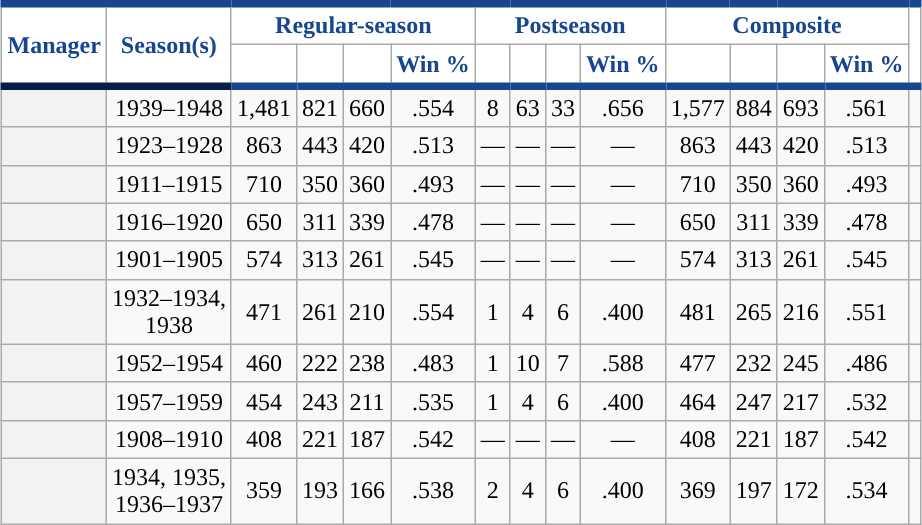<table class="wikitable plainrowheaders" style="margin: 1em auto 1em auto; text-align:center;">
<tr>
<th rowspan="2" scope="col" style="background-color:#ffffff; border-top:#17468E 5px solid; border-bottom:#071d49 5px solid; color:#17468E">Manager</th>
<th rowspan="2" scope="col" style="background-color:#ffffff; border-top:#17468E 5px solid; border-bottom:#071d49 5px solid; color:#17468E">Season(s)</th>
<th colspan="4" scope="col" style="background-color:#ffffff; border-top:#17468E 5px solid; color:#17468E">Regular-season</th>
<th colspan="4" scope="col" style="background-color:#ffffff; border-top:#17468E 5px solid; color:#17468E">Postseason</th>
<th colspan="4" scope="col" style="background-color:#ffffff; border-top:#17468E 5px solid; color:#17468E">Composite</th>
<th class="unsortable" rowspan="2" scope="col" style="background-color:#ffffff; border-top:#17468E 5px solid; border-bottom:#17468E 5px solid; color:#17468E"></th>
</tr>
<tr>
<th scope="col" style="background-color:#ffffff; border-bottom:#17468E 5px solid; color:#17468E"></th>
<th scope="col" style="background-color:#ffffff; border-bottom:#17468E 5px solid; color:#17468E"></th>
<th scope="col" style="background-color:#ffffff; border-bottom:#17468E 5px solid; color:#17468E"></th>
<th scope="col" style="background-color:#ffffff; border-bottom:#17468E 5px solid; color:#17468E">Win %</th>
<th scope="col" style="background-color:#ffffff; border-bottom:#17468E 5px solid; color:#17468E"></th>
<th scope="col" style="background-color:#ffffff; border-bottom:#17468E 5px solid; color:#17468E"></th>
<th scope="col" style="background-color:#ffffff; border-bottom:#17468E 5px solid; color:#17468E"></th>
<th scope="col" style="background-color:#ffffff; border-bottom:#17468E 5px solid; color:#17468E">Win %</th>
<th scope="col" style="background-color:#ffffff; border-bottom:#17468E 5px solid; color:#17468E"></th>
<th scope="col" style="background-color:#ffffff; border-bottom:#17468E 5px solid; color:#17468E"></th>
<th scope="col" style="background-color:#ffffff; border-bottom:#17468E 5px solid; color:#17468E"></th>
<th scope="col" style="background-color:#ffffff; border-bottom:#17468E 5px solid; color:#17468E">Win %</th>
</tr>
<tr>
<th scope="row" style="text-align:center"></th>
<td>1939–1948</td>
<td>1,481</td>
<td>821</td>
<td>660</td>
<td>.554</td>
<td>8</td>
<td>63</td>
<td>33</td>
<td>.656</td>
<td>1,577</td>
<td>884</td>
<td>693</td>
<td>.561</td>
<td></td>
</tr>
<tr>
<th scope="row" style="text-align:center"></th>
<td>1923–1928</td>
<td>863</td>
<td>443</td>
<td>420</td>
<td>.513</td>
<td>—</td>
<td>—</td>
<td>—</td>
<td>—</td>
<td>863</td>
<td>443</td>
<td>420</td>
<td>.513</td>
<td></td>
</tr>
<tr>
<th scope="row" style="text-align:center"></th>
<td>1911–1915</td>
<td>710</td>
<td>350</td>
<td>360</td>
<td>.493</td>
<td>—</td>
<td>—</td>
<td>—</td>
<td>—</td>
<td>710</td>
<td>350</td>
<td>360</td>
<td>.493</td>
<td></td>
</tr>
<tr>
<th scope="row" style="text-align:center"></th>
<td>1916–1920</td>
<td>650</td>
<td>311</td>
<td>339</td>
<td>.478</td>
<td>—</td>
<td>—</td>
<td>—</td>
<td>—</td>
<td>650</td>
<td>311</td>
<td>339</td>
<td>.478</td>
<td></td>
</tr>
<tr>
<th scope="row" style="text-align:center"></th>
<td>1901–1905</td>
<td>574</td>
<td>313</td>
<td>261</td>
<td>.545</td>
<td>—</td>
<td>—</td>
<td>—</td>
<td>—</td>
<td>574</td>
<td>313</td>
<td>261</td>
<td>.545</td>
<td></td>
</tr>
<tr>
<th scope="row" style="text-align:center"></th>
<td>1932–1934,<br>1938</td>
<td>471</td>
<td>261</td>
<td>210</td>
<td>.554</td>
<td>1</td>
<td>4</td>
<td>6</td>
<td>.400</td>
<td>481</td>
<td>265</td>
<td>216</td>
<td>.551</td>
<td></td>
</tr>
<tr>
<th scope="row" style="text-align:center"></th>
<td>1952–1954</td>
<td>460</td>
<td>222</td>
<td>238</td>
<td>.483</td>
<td>1</td>
<td>10</td>
<td>7</td>
<td>.588</td>
<td>477</td>
<td>232</td>
<td>245</td>
<td>.486</td>
<td></td>
</tr>
<tr>
<th scope="row" style="text-align:center"></th>
<td>1957–1959</td>
<td>454</td>
<td>243</td>
<td>211</td>
<td>.535</td>
<td>1</td>
<td>4</td>
<td>6</td>
<td>.400</td>
<td>464</td>
<td>247</td>
<td>217</td>
<td>.532</td>
<td></td>
</tr>
<tr>
<th scope="row" style="text-align:center"></th>
<td>1908–1910</td>
<td>408</td>
<td>221</td>
<td>187</td>
<td>.542</td>
<td>—</td>
<td>—</td>
<td>—</td>
<td>—</td>
<td>408</td>
<td>221</td>
<td>187</td>
<td>.542</td>
<td></td>
</tr>
<tr>
<th scope="row" style="text-align:center"></th>
<td>1934, 1935,<br>1936–1937</td>
<td>359</td>
<td>193</td>
<td>166</td>
<td>.538</td>
<td>2</td>
<td>4</td>
<td>6</td>
<td>.400</td>
<td>369</td>
<td>197</td>
<td>172</td>
<td>.534</td>
<td></td>
</tr>
</table>
